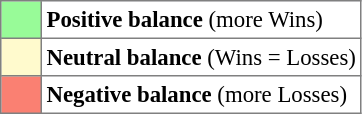<table bgcolor="#f7f8ff" cellpadding="3" cellspacing="0" border="1" style="font-size: 95%; border: gray solid 1px; border-collapse: collapse;text-align:center;">
<tr>
<td style="background: PaleGreen;"  width="20"></td>
<td bgcolor="#ffffff" align="left"><strong>Positive balance</strong> (more Wins)</td>
</tr>
<tr>
<td style="background: LemonChiffon;" width="20"></td>
<td bgcolor="#ffffff" align="left"><strong>Neutral balance</strong> (Wins = Losses)</td>
</tr>
<tr>
<td style="background: Salmon;" width="20"></td>
<td bgcolor="#ffffff" align="left"><strong>Negative balance</strong> (more Losses)</td>
</tr>
</table>
